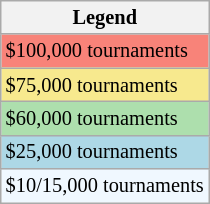<table class="wikitable" style="font-size:85%;">
<tr>
<th>Legend</th>
</tr>
<tr style="background:#f88379;">
<td>$100,000 tournaments</td>
</tr>
<tr style="background:#f7e98e;">
<td>$75,000 tournaments</td>
</tr>
<tr style="background:#addfad;">
<td>$60,000 tournaments</td>
</tr>
<tr style="background:lightblue;">
<td>$25,000 tournaments</td>
</tr>
<tr style="background:#f0f8ff;">
<td>$10/15,000 tournaments</td>
</tr>
</table>
